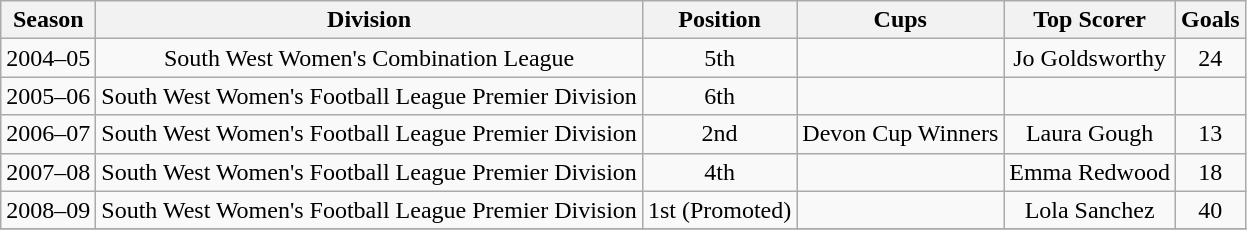<table class="wikitable" style="text-align: center">
<tr>
<th>Season</th>
<th>Division</th>
<th>Position</th>
<th>Cups</th>
<th>Top Scorer</th>
<th>Goals</th>
</tr>
<tr>
<td>2004–05</td>
<td>South West Women's Combination League</td>
<td>5th</td>
<td></td>
<td>Jo Goldsworthy</td>
<td>24</td>
</tr>
<tr>
<td>2005–06</td>
<td>South West Women's Football League Premier Division</td>
<td>6th</td>
<td></td>
<td></td>
</tr>
<tr>
<td>2006–07</td>
<td>South West Women's Football League Premier Division</td>
<td>2nd</td>
<td>Devon Cup Winners</td>
<td>Laura Gough</td>
<td>13</td>
</tr>
<tr>
<td>2007–08</td>
<td>South West Women's Football League Premier Division</td>
<td>4th</td>
<td></td>
<td>Emma Redwood</td>
<td>18</td>
</tr>
<tr>
<td>2008–09</td>
<td>South West Women's Football League Premier Division</td>
<td>1st (Promoted)</td>
<td></td>
<td>Lola Sanchez</td>
<td>40</td>
</tr>
<tr>
</tr>
</table>
